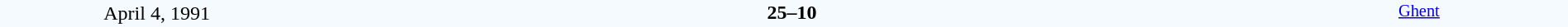<table style="width: 100%; background:#F5FAFF;" cellspacing="0">
<tr>
<td align=center rowspan=3 width=20%>April 4, 1991<br></td>
</tr>
<tr>
<td width=24% align=right></td>
<td align=center width=13%><strong>25–10</strong></td>
<td width=24%></td>
<td style=font-size:85% rowspan=3 valign=top align=center><a href='#'>Ghent</a></td>
</tr>
<tr style=font-size:85%>
<td align=right></td>
<td align=center></td>
<td></td>
</tr>
</table>
